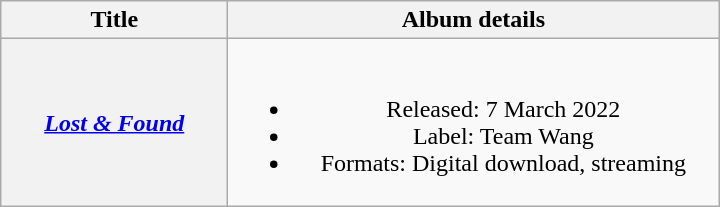<table class="wikitable plainrowheaders" style="text-align:center;">
<tr>
<th scope="col" style="width:9em;">Title</th>
<th scope="col" style="width:20em;">Album details</th>
</tr>
<tr>
<th scope="row"><em><a href='#'>Lost & Found</a></em></th>
<td><br><ul><li>Released: 7 March 2022</li><li>Label: Team Wang</li><li>Formats: Digital download, streaming</li></ul></td>
</tr>
</table>
